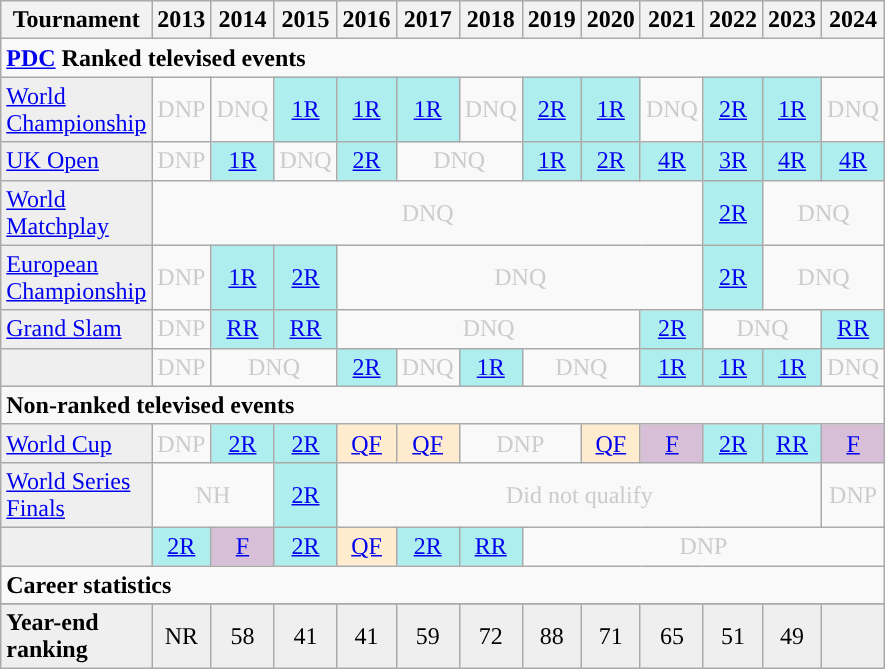<table class="wikitable" style="width:20%; margin:0">
<tr>
<th>Tournament</th>
<th>2013</th>
<th>2014</th>
<th>2015</th>
<th>2016</th>
<th>2017</th>
<th>2018</th>
<th>2019</th>
<th>2020</th>
<th>2021</th>
<th>2022</th>
<th>2023</th>
<th>2024</th>
</tr>
<tr>
<td colspan="31" align="left"><strong><a href='#'>PDC</a> Ranked televised events</strong></td>
</tr>
<tr>
<td style="background:#efefef;"><a href='#'>World Championship</a></td>
<td style="text-align:center; color:#ccc;">DNP</td>
<td style="text-align:center; color:#ccc;">DNQ</td>
<td style="text-align:center; background:#afeeee;"><a href='#'>1R</a></td>
<td style="text-align:center; background:#afeeee;"><a href='#'>1R</a></td>
<td style="text-align:center; background:#afeeee;"><a href='#'>1R</a></td>
<td style="text-align:center; color:#ccc;">DNQ</td>
<td style="text-align:center; background:#afeeee;"><a href='#'>2R</a></td>
<td style="text-align:center; background:#afeeee;"><a href='#'>1R</a></td>
<td style="text-align:center; color:#ccc;">DNQ</td>
<td style="text-align:center; background:#afeeee;"><a href='#'>2R</a></td>
<td style="text-align:center; background:#afeeee;"><a href='#'>1R</a></td>
<td style="text-align:center; color:#ccc;">DNQ</td>
</tr>
<tr>
<td style="background:#efefef;"><a href='#'>UK Open</a></td>
<td style="text-align:center; color:#ccc;">DNP</td>
<td style="text-align:center; background:#afeeee;"><a href='#'>1R</a></td>
<td style="text-align:center; color:#ccc;">DNQ</td>
<td style="text-align:center; background:#afeeee;"><a href='#'>2R</a></td>
<td colspan="2" style="text-align:center; color:#ccc;">DNQ</td>
<td style="text-align:center; background:#afeeee;"><a href='#'>1R</a></td>
<td style="text-align:center; background:#afeeee;"><a href='#'>2R</a></td>
<td style="text-align:center; background:#afeeee;"><a href='#'>4R</a></td>
<td style="text-align:center; background:#afeeee;"><a href='#'>3R</a></td>
<td style="text-align:center; background:#afeeee;"><a href='#'>4R</a></td>
<td style="text-align:center; background:#afeeee;"><a href='#'>4R</a></td>
</tr>
<tr>
<td style="background:#efefef;"><a href='#'>World Matchplay</a></td>
<td colspan="9" style="text-align:center; color:#ccc;">DNQ</td>
<td style="text-align:center; background:#afeeee;"><a href='#'>2R</a></td>
<td colspan="2" style="text-align:center; color:#ccc;">DNQ</td>
</tr>
<tr>
<td style="background:#efefef;"><a href='#'>European Championship</a></td>
<td style="text-align:center; color:#ccc;">DNP</td>
<td style="text-align:center; background:#afeeee;"><a href='#'>1R</a></td>
<td style="text-align:center; background:#afeeee;"><a href='#'>2R</a></td>
<td colspan="6" style="text-align:center; color:#ccc;">DNQ</td>
<td style="text-align:center; background:#afeeee;"><a href='#'>2R</a></td>
<td colspan="2" style="text-align:center; color:#ccc;">DNQ</td>
</tr>
<tr>
<td style="background:#efefef;"><a href='#'>Grand Slam</a></td>
<td style="text-align:center; color:#ccc;">DNP</td>
<td style="text-align:center; background:#afeeee;"><a href='#'>RR</a></td>
<td style="text-align:center; background:#afeeee;"><a href='#'>RR</a></td>
<td colspan="5" style="text-align:center; color:#ccc;">DNQ</td>
<td style="text-align:center; background:#afeeee;"><a href='#'>2R</a></td>
<td colspan="2" style="text-align:center; color:#ccc;">DNQ</td>
<td style="text-align:center; background:#afeeee;"><a href='#'>RR</a></td>
</tr>
<tr>
<td style="background:#efefef;"></td>
<td style="text-align:center; color:#ccc;">DNP</td>
<td colspan="2" style="text-align:center; color:#ccc;">DNQ</td>
<td style="text-align:center; background:#afeeee;"><a href='#'>2R</a></td>
<td style="text-align:center; color:#ccc;">DNQ</td>
<td style="text-align:center; background:#afeeee;"><a href='#'>1R</a></td>
<td colspan="2" style="text-align:center; color:#ccc;">DNQ</td>
<td style="text-align:center; background:#afeeee;"><a href='#'>1R</a></td>
<td style="text-align:center; background:#afeeee;"><a href='#'>1R</a></td>
<td style="text-align:center; background:#afeeee;"><a href='#'>1R</a></td>
<td style="text-align:center; color:#ccc;">DNQ</td>
</tr>
<tr>
<td colspan="15" align="left"><strong>Non-ranked televised events</strong></td>
</tr>
<tr>
<td style="background:#efefef;"><a href='#'>World Cup</a></td>
<td style="text-align:center; color:#ccc;">DNP</td>
<td style="text-align:center; background:#afeeee;"><a href='#'>2R</a></td>
<td style="text-align:center; background:#afeeee;"><a href='#'>2R</a></td>
<td style="text-align:center; background:#ffebcd;"><a href='#'>QF</a></td>
<td style="text-align:center; background:#ffebcd;"><a href='#'>QF</a></td>
<td colspan="2" style="text-align:center; color:#ccc;">DNP</td>
<td style="text-align:center; background:#ffebcd;"><a href='#'>QF</a></td>
<td style="text-align:center; background:thistle;"><a href='#'>F</a></td>
<td style="text-align:center; background:#afeeee;"><a href='#'>2R</a></td>
<td style="text-align:center; background:#afeeee;"><a href='#'>RR</a></td>
<td style="text-align:center; background:thistle;"><a href='#'>F</a></td>
</tr>
<tr>
<td style="background:#efefef;"><a href='#'>World Series Finals</a></td>
<td colspan="2" style="text-align:center; color:#ccc;">NH</td>
<td style="text-align:center; background:#afeeee;"><a href='#'>2R</a></td>
<td colspan="8" style="text-align:center; color:#ccc;">Did not qualify</td>
<td style="text-align:center; color:#ccc;">DNP</td>
</tr>
<tr>
<td style="background:#efefef;"></td>
<td style="text-align:center; background:#afeeee;"><a href='#'>2R</a></td>
<td style="text-align:center; background:thistle;"><a href='#'>F</a></td>
<td style="text-align:center; background:#afeeee;"><a href='#'>2R</a></td>
<td style="text-align:center; background:#ffebcd;"><a href='#'>QF</a></td>
<td style="text-align:center; background:#afeeee;"><a href='#'>2R</a></td>
<td style="text-align:center; background:#afeeee;"><a href='#'>RR</a></td>
<td colspan="6" style="text-align:center; color:#ccc;">DNP</td>
</tr>
<tr>
<td colspan="14" align="left"><strong>Career statistics</strong></td>
</tr>
<tr>
</tr>
<tr bgcolor="efefef">
<td align="left"><strong>Year-end ranking</strong></td>
<td style="text-align:center;">NR</td>
<td style="text-align:center;">58</td>
<td style="text-align:center;">41</td>
<td style="text-align:center;">41</td>
<td style="text-align:center;">59</td>
<td style="text-align:center;">72</td>
<td style="text-align:center;">88</td>
<td style="text-align:center;">71</td>
<td style="text-align:center;">65</td>
<td style="text-align:center;">51</td>
<td style="text-align:center;">49</td>
<td></td>
</tr>
</table>
